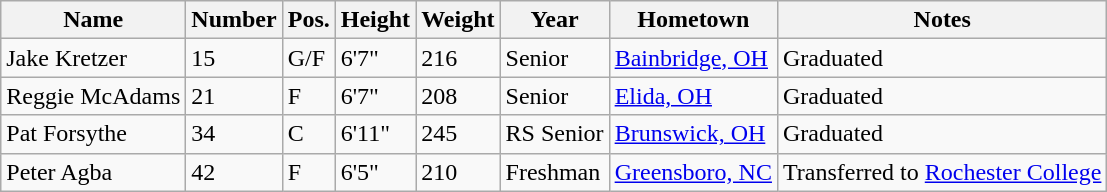<table class="wikitable sortable" border="1">
<tr>
<th>Name</th>
<th>Number</th>
<th>Pos.</th>
<th>Height</th>
<th>Weight</th>
<th>Year</th>
<th>Hometown</th>
<th class="unsortable">Notes</th>
</tr>
<tr>
<td>Jake Kretzer</td>
<td>15</td>
<td>G/F</td>
<td>6'7"</td>
<td>216</td>
<td>Senior</td>
<td><a href='#'>Bainbridge, OH</a></td>
<td>Graduated</td>
</tr>
<tr>
<td>Reggie McAdams</td>
<td>21</td>
<td>F</td>
<td>6'7"</td>
<td>208</td>
<td>Senior</td>
<td><a href='#'>Elida, OH</a></td>
<td>Graduated</td>
</tr>
<tr>
<td>Pat Forsythe</td>
<td>34</td>
<td>C</td>
<td>6'11"</td>
<td>245</td>
<td>RS Senior</td>
<td><a href='#'>Brunswick, OH</a></td>
<td>Graduated</td>
</tr>
<tr>
<td>Peter Agba</td>
<td>42</td>
<td>F</td>
<td>6'5"</td>
<td>210</td>
<td>Freshman</td>
<td><a href='#'>Greensboro, NC</a></td>
<td>Transferred to <a href='#'>Rochester College</a></td>
</tr>
</table>
